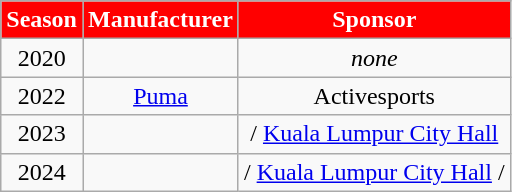<table class="wikitable" style="text-align:center;margin-left:1em;float:center">
<tr>
<th style="background:red; color:white;">Season</th>
<th style="background:red; color:white;">Manufacturer</th>
<th style="background:red; color:white;">Sponsor</th>
</tr>
<tr>
<td>2020</td>
<td></td>
<td><em>none</em></td>
</tr>
<tr>
<td>2022</td>
<td><a href='#'>Puma</a></td>
<td>Activesports</td>
</tr>
<tr>
<td>2023</td>
<td></td>
<td> / <a href='#'>Kuala Lumpur City Hall</a></td>
</tr>
<tr>
<td>2024</td>
<td></td>
<td> / <a href='#'>Kuala Lumpur City Hall</a> / </td>
</tr>
</table>
